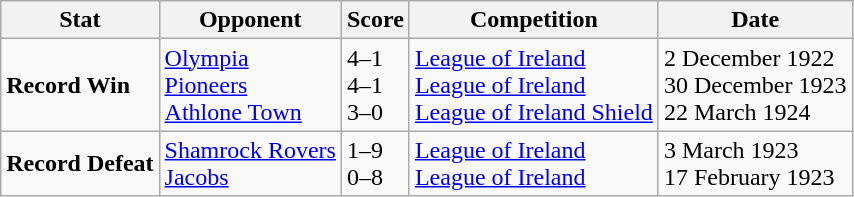<table class="wikitable">
<tr>
<th>Stat</th>
<th>Opponent</th>
<th>Score</th>
<th>Competition</th>
<th>Date</th>
</tr>
<tr>
<td><strong>Record Win</strong></td>
<td><a href='#'>Olympia</a><br><a href='#'>Pioneers</a><br><a href='#'>Athlone Town</a></td>
<td>4–1<br>4–1<br>3–0</td>
<td><a href='#'>League of Ireland</a><br><a href='#'>League of Ireland</a><br><a href='#'>League of Ireland Shield</a></td>
<td>2 December 1922<br>30 December 1923<br>22 March 1924</td>
</tr>
<tr>
<td><strong>Record Defeat</strong></td>
<td><a href='#'>Shamrock Rovers</a><br><a href='#'>Jacobs</a></td>
<td>1–9<br>0–8</td>
<td><a href='#'>League of Ireland</a><br><a href='#'>League of Ireland</a></td>
<td>3 March 1923<br>17 February 1923</td>
</tr>
</table>
